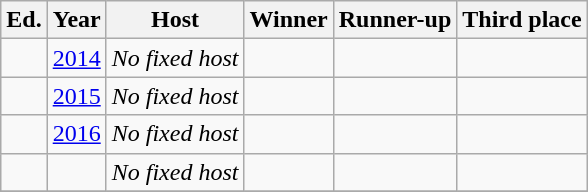<table class= "wikitable sortable">
<tr>
<th>Ed.</th>
<th>Year</th>
<th>Host</th>
<th>Winner</th>
<th>Runner-up</th>
<th>Third place</th>
</tr>
<tr>
<td></td>
<td align=center><a href='#'>2014</a></td>
<td><em>No fixed host</em></td>
<td><strong></strong></td>
<td></td>
<td></td>
</tr>
<tr>
<td></td>
<td align=center><a href='#'>2015</a></td>
<td><em>No fixed host</em></td>
<td><strong></strong></td>
<td></td>
<td></td>
</tr>
<tr>
<td></td>
<td align=center><a href='#'>2016</a></td>
<td><em>No fixed host</em></td>
<td><strong></strong></td>
<td></td>
<td></td>
</tr>
<tr>
<td></td>
<td></td>
<td><em>No fixed host</em></td>
<td><strong></strong></td>
<td></td>
<td></td>
</tr>
<tr>
</tr>
</table>
